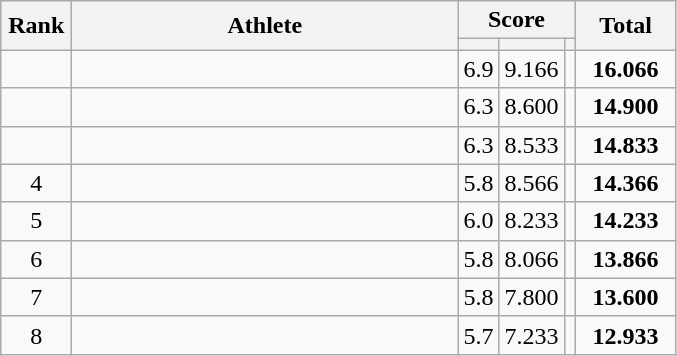<table class=wikitable style="text-align:center">
<tr>
<th width="40" rowspan="2">Rank</th>
<th width="250" rowspan="2">Athlete</th>
<th width="60" colspan="3">Score</th>
<th width="60" rowspan="2">Total</th>
</tr>
<tr>
<th></th>
<th></th>
<th></th>
</tr>
<tr>
<td></td>
<td align="left"></td>
<td>6.9</td>
<td>9.166</td>
<td></td>
<td><strong>16.066</strong></td>
</tr>
<tr>
<td></td>
<td align="left"></td>
<td>6.3</td>
<td>8.600</td>
<td></td>
<td><strong>14.900</strong></td>
</tr>
<tr>
<td></td>
<td align="left"></td>
<td>6.3</td>
<td>8.533</td>
<td></td>
<td><strong>14.833</strong></td>
</tr>
<tr>
<td>4</td>
<td align="left"></td>
<td>5.8</td>
<td>8.566</td>
<td></td>
<td><strong>14.366</strong></td>
</tr>
<tr>
<td>5</td>
<td align="left"></td>
<td>6.0</td>
<td>8.233</td>
<td></td>
<td><strong>14.233</strong></td>
</tr>
<tr>
<td>6</td>
<td align="left"></td>
<td>5.8</td>
<td>8.066</td>
<td></td>
<td><strong>13.866</strong></td>
</tr>
<tr>
<td>7</td>
<td align="left"></td>
<td>5.8</td>
<td>7.800</td>
<td></td>
<td><strong>13.600</strong></td>
</tr>
<tr>
<td>8</td>
<td align="left"></td>
<td>5.7</td>
<td>7.233</td>
<td></td>
<td><strong>12.933</strong></td>
</tr>
</table>
